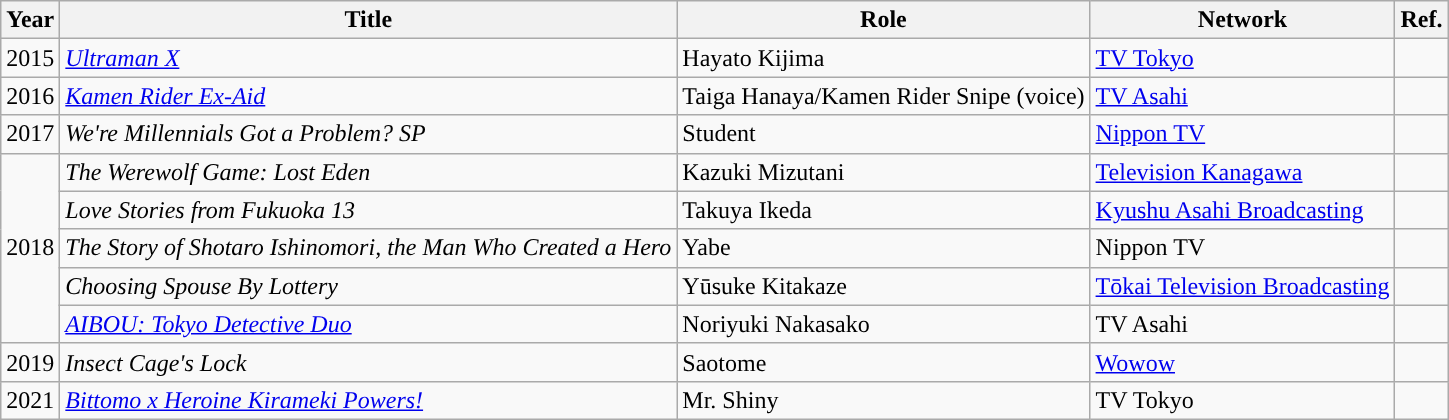<table class="wikitable">
<tr>
<th>Year</th>
<th>Title</th>
<th>Role</th>
<th>Network</th>
<th>Ref.</th>
</tr>
<tr>
<td>2015</td>
<td><em><a href='#'>Ultraman X</a></em></td>
<td>Hayato Kijima</td>
<td><a href='#'>TV Tokyo</a></td>
<td></td>
</tr>
<tr>
<td>2016</td>
<td><em><a href='#'>Kamen Rider Ex-Aid</a></em></td>
<td>Taiga Hanaya/Kamen Rider Snipe (voice)</td>
<td><a href='#'>TV Asahi</a></td>
<td></td>
</tr>
<tr>
<td>2017</td>
<td><em>We're Millennials Got a Problem? SP</em></td>
<td>Student</td>
<td><a href='#'>Nippon TV</a></td>
<td></td>
</tr>
<tr>
<td rowspan="5">2018</td>
<td><em>The Werewolf Game: Lost Eden</em></td>
<td>Kazuki Mizutani</td>
<td><a href='#'>Television Kanagawa</a></td>
<td></td>
</tr>
<tr>
<td><em>Love Stories from Fukuoka 13</em></td>
<td>Takuya Ikeda</td>
<td><a href='#'>Kyushu Asahi Broadcasting</a></td>
<td></td>
</tr>
<tr>
<td><em>The Story of Shotaro Ishinomori, the Man Who Created a Hero</em></td>
<td>Yabe</td>
<td>Nippon TV</td>
<td></td>
</tr>
<tr>
<td><em>Choosing Spouse By Lottery</em></td>
<td>Yūsuke Kitakaze</td>
<td><a href='#'>Tōkai Television Broadcasting</a></td>
<td></td>
</tr>
<tr>
<td><em><a href='#'>AIBOU: Tokyo Detective Duo</a></em></td>
<td>Noriyuki Nakasako</td>
<td>TV Asahi</td>
<td></td>
</tr>
<tr>
<td>2019</td>
<td><em>Insect Cage's Lock</em></td>
<td>Saotome</td>
<td><a href='#'>Wowow</a></td>
<td></td>
</tr>
<tr>
<td>2021</td>
<td><em><a href='#'>Bittomo x Heroine Kirameki Powers!</a></em></td>
<td>Mr. Shiny</td>
<td>TV Tokyo</td>
<td></td>
</tr>
</table>
